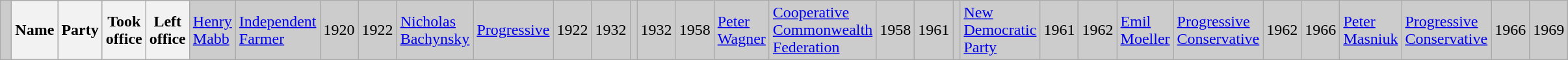<table class="wikitable">
<tr bgcolor="CCCCCC">
<td> </td>
<th width="30%"><strong>Name </strong></th>
<th width="35%"><strong>Party</strong></th>
<th width="20%"><strong>Took office</strong></th>
<th width="20%"><strong>Left office</strong><br></th>
<td><a href='#'>Henry Mabb</a><br></td>
<td><a href='#'>Independent Farmer</a></td>
<td>1920</td>
<td>1922<br></td>
<td rowspan="2"><a href='#'>Nicholas Bachynsky</a><br></td>
<td><a href='#'>Progressive</a></td>
<td>1922</td>
<td>1932<br></td>
<td></td>
<td>1932</td>
<td>1958<br></td>
<td><a href='#'>Peter Wagner</a><br></td>
<td><a href='#'>Cooperative Commonwealth Federation</a></td>
<td>1958</td>
<td>1961<br></td>
<td><br></td>
<td><a href='#'>New Democratic Party</a></td>
<td>1961</td>
<td>1962<br></td>
<td><a href='#'>Emil Moeller</a><br></td>
<td><a href='#'>Progressive Conservative</a></td>
<td>1962</td>
<td>1966<br></td>
<td><a href='#'>Peter Masniuk</a><br></td>
<td><a href='#'>Progressive Conservative</a></td>
<td>1966</td>
<td>1969</td>
</tr>
</table>
